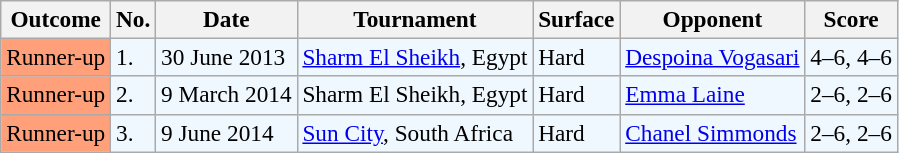<table class="sortable wikitable" style=font-size:97%>
<tr>
<th>Outcome</th>
<th>No.</th>
<th>Date</th>
<th>Tournament</th>
<th>Surface</th>
<th>Opponent</th>
<th class="unsortable">Score</th>
</tr>
<tr style="background:#f0f8ff;">
<td style="background:#ffa07a;">Runner-up</td>
<td>1.</td>
<td>30 June 2013</td>
<td><a href='#'>Sharm El Sheikh</a>, Egypt</td>
<td>Hard</td>
<td> <a href='#'>Despoina Vogasari</a></td>
<td>4–6, 4–6</td>
</tr>
<tr style="background:#f0f8ff;">
<td style="background:#ffa07a;">Runner-up</td>
<td>2.</td>
<td>9 March 2014</td>
<td>Sharm El Sheikh, Egypt</td>
<td>Hard</td>
<td> <a href='#'>Emma Laine</a></td>
<td>2–6, 2–6</td>
</tr>
<tr style="background:#f0f8ff;">
<td style="background:#ffa07a;">Runner-up</td>
<td>3.</td>
<td>9 June 2014</td>
<td><a href='#'>Sun City</a>, South Africa</td>
<td>Hard</td>
<td> <a href='#'>Chanel Simmonds</a></td>
<td>2–6, 2–6</td>
</tr>
</table>
